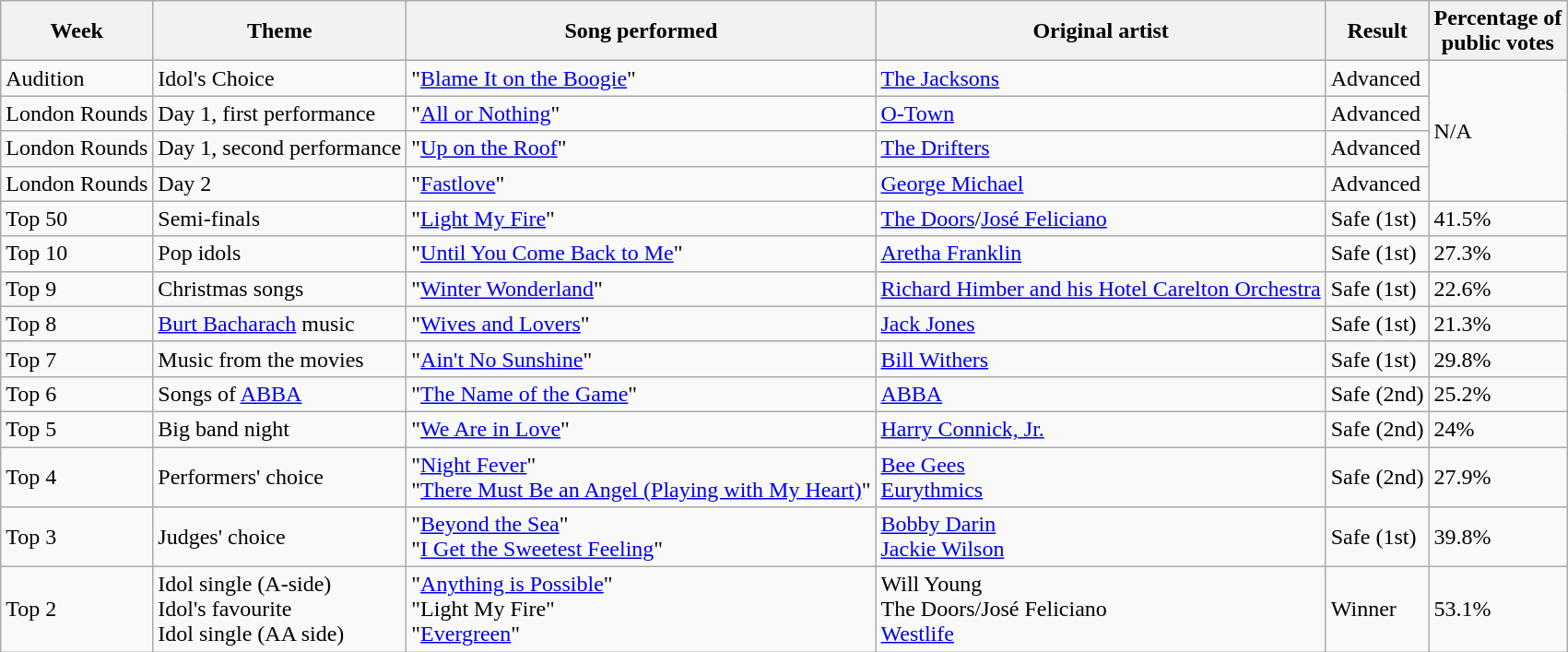<table class="wikitable">
<tr>
<th>Week</th>
<th>Theme</th>
<th>Song performed</th>
<th>Original artist</th>
<th>Result</th>
<th>Percentage of<br>public votes</th>
</tr>
<tr>
<td>Audition</td>
<td>Idol's Choice</td>
<td>"<a href='#'>Blame It on the Boogie</a>"</td>
<td><a href='#'>The Jacksons</a></td>
<td>Advanced</td>
<td rowspan=4>N/A</td>
</tr>
<tr>
<td>London Rounds</td>
<td>Day 1, first performance</td>
<td>"<a href='#'>All or Nothing</a>"</td>
<td><a href='#'>O-Town</a></td>
<td>Advanced</td>
</tr>
<tr>
<td>London Rounds</td>
<td>Day 1, second performance</td>
<td>"<a href='#'>Up on the Roof</a>"</td>
<td><a href='#'>The Drifters</a></td>
<td>Advanced</td>
</tr>
<tr>
<td>London Rounds</td>
<td>Day 2</td>
<td>"<a href='#'>Fastlove</a>"</td>
<td><a href='#'>George Michael</a></td>
<td>Advanced</td>
</tr>
<tr>
<td>Top 50</td>
<td>Semi-finals</td>
<td>"<a href='#'>Light My Fire</a>"</td>
<td><a href='#'>The Doors</a>/<a href='#'>José Feliciano</a></td>
<td>Safe (1st)</td>
<td>41.5%</td>
</tr>
<tr>
<td>Top 10</td>
<td>Pop idols</td>
<td>"<a href='#'>Until You Come Back to Me</a>"</td>
<td><a href='#'>Aretha Franklin</a></td>
<td>Safe (1st)</td>
<td>27.3%</td>
</tr>
<tr>
<td>Top 9</td>
<td>Christmas songs</td>
<td>"<a href='#'>Winter Wonderland</a>"</td>
<td><a href='#'>Richard Himber and his Hotel Carelton Orchestra</a></td>
<td>Safe (1st)</td>
<td>22.6%</td>
</tr>
<tr>
<td>Top 8</td>
<td><a href='#'>Burt Bacharach</a> music</td>
<td>"<a href='#'>Wives and Lovers</a>"</td>
<td><a href='#'>Jack Jones</a></td>
<td>Safe (1st)</td>
<td>21.3%</td>
</tr>
<tr>
<td>Top 7</td>
<td>Music from the movies</td>
<td>"<a href='#'>Ain't No Sunshine</a>"</td>
<td><a href='#'>Bill Withers</a></td>
<td>Safe (1st)</td>
<td>29.8%</td>
</tr>
<tr>
<td>Top 6</td>
<td>Songs of <a href='#'>ABBA</a></td>
<td>"<a href='#'>The Name of the Game</a>"</td>
<td><a href='#'>ABBA</a></td>
<td>Safe (2nd)</td>
<td>25.2%</td>
</tr>
<tr>
<td>Top 5</td>
<td>Big band night</td>
<td>"<a href='#'>We Are in Love</a>"</td>
<td><a href='#'>Harry Connick, Jr.</a></td>
<td>Safe (2nd)</td>
<td>24%</td>
</tr>
<tr>
<td>Top 4</td>
<td>Performers' choice</td>
<td>"<a href='#'>Night Fever</a>"<br>"<a href='#'>There Must Be an Angel (Playing with My Heart)</a>"</td>
<td><a href='#'>Bee Gees</a><br><a href='#'>Eurythmics</a></td>
<td>Safe (2nd)</td>
<td>27.9%</td>
</tr>
<tr>
<td>Top 3</td>
<td>Judges' choice</td>
<td>"<a href='#'>Beyond the Sea</a>"<br>"<a href='#'>I Get the Sweetest Feeling</a>"</td>
<td><a href='#'>Bobby Darin</a><br><a href='#'>Jackie Wilson</a></td>
<td>Safe (1st)</td>
<td>39.8%</td>
</tr>
<tr>
<td>Top 2</td>
<td>Idol single (A-side)<br>Idol's favourite<br>Idol single (AA side)</td>
<td>"<a href='#'>Anything is Possible</a>"<br>"Light My Fire"<br>"<a href='#'>Evergreen</a>"</td>
<td>Will Young<br>The Doors/José Feliciano<br><a href='#'>Westlife</a></td>
<td>Winner</td>
<td>53.1%</td>
</tr>
</table>
